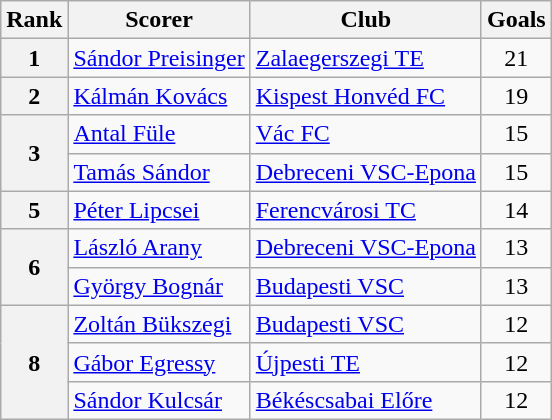<table class="wikitable" style="text-align:center">
<tr>
<th>Rank</th>
<th>Scorer</th>
<th>Club</th>
<th>Goals</th>
</tr>
<tr>
<th rowspan="1">1</th>
<td align=left> <a href='#'>Sándor Preisinger</a></td>
<td align=left><a href='#'>Zalaegerszegi TE</a></td>
<td>21</td>
</tr>
<tr>
<th rowspan="1">2</th>
<td align=left> <a href='#'>Kálmán Kovács</a></td>
<td align=left><a href='#'>Kispest Honvéd FC</a></td>
<td>19</td>
</tr>
<tr>
<th rowspan="2">3</th>
<td align=left> <a href='#'>Antal Füle</a></td>
<td align=left><a href='#'>Vác FC</a></td>
<td>15</td>
</tr>
<tr>
<td align=left> <a href='#'>Tamás Sándor</a></td>
<td align=left><a href='#'>Debreceni VSC-Epona</a></td>
<td>15</td>
</tr>
<tr>
<th rowspan="1">5</th>
<td align=left> <a href='#'>Péter Lipcsei</a></td>
<td align=left><a href='#'>Ferencvárosi TC</a></td>
<td>14</td>
</tr>
<tr>
<th rowspan="2">6</th>
<td align=left> <a href='#'>László Arany</a></td>
<td align=left><a href='#'>Debreceni VSC-Epona</a></td>
<td>13</td>
</tr>
<tr>
<td align=left> <a href='#'>György Bognár</a></td>
<td align=left><a href='#'>Budapesti VSC</a></td>
<td>13</td>
</tr>
<tr>
<th rowspan="3">8</th>
<td align=left> <a href='#'>Zoltán Bükszegi</a></td>
<td align=left><a href='#'>Budapesti VSC</a></td>
<td>12</td>
</tr>
<tr>
<td align=left> <a href='#'>Gábor Egressy</a></td>
<td align=left><a href='#'>Újpesti TE</a></td>
<td>12</td>
</tr>
<tr>
<td align=left> <a href='#'>Sándor Kulcsár</a></td>
<td align=left><a href='#'>Békéscsabai Előre</a></td>
<td>12</td>
</tr>
</table>
